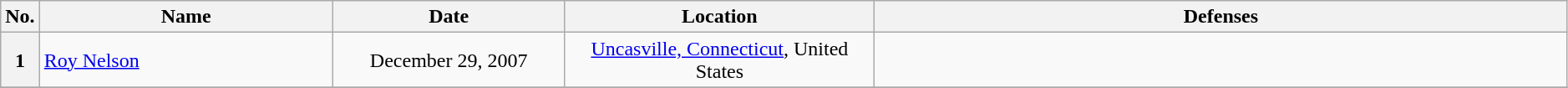<table class="wikitable" width="99%" style="text-align:center;">
<tr>
<th width=1%>No.</th>
<th width=19%>Name</th>
<th width=15%>Date</th>
<th width=20%>Location</th>
<th width=45%>Defenses</th>
</tr>
<tr>
<th>1</th>
<td align="left"> <a href='#'>Roy Nelson</a><br></td>
<td>December 29, 2007</td>
<td><a href='#'>Uncasville, Connecticut</a>, United States</td>
<td align="left"><br><br>
</td>
</tr>
<tr>
</tr>
</table>
